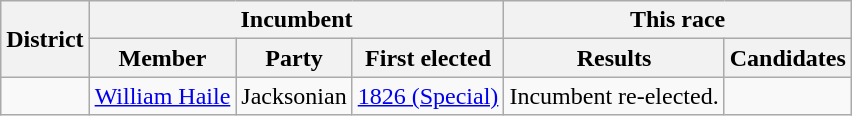<table class=wikitable>
<tr>
<th rowspan=2>District</th>
<th colspan=3>Incumbent</th>
<th colspan=2>This race</th>
</tr>
<tr>
<th>Member</th>
<th>Party</th>
<th>First elected</th>
<th>Results</th>
<th>Candidates</th>
</tr>
<tr>
<td></td>
<td><a href='#'>William Haile</a></td>
<td>Jacksonian</td>
<td><a href='#'>1826 (Special)</a></td>
<td>Incumbent re-elected.</td>
<td nowrap></td>
</tr>
</table>
